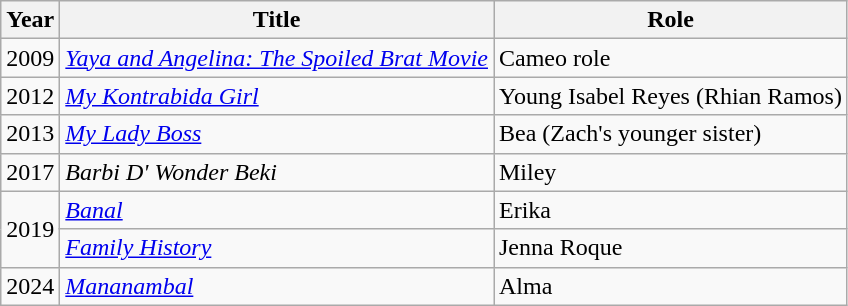<table class="wikitable">
<tr>
<th>Year</th>
<th>Title</th>
<th>Role</th>
</tr>
<tr>
<td>2009</td>
<td><em><a href='#'>Yaya and Angelina: The Spoiled Brat Movie</a></em></td>
<td>Cameo role</td>
</tr>
<tr>
<td>2012</td>
<td><em><a href='#'>My Kontrabida Girl</a></em></td>
<td>Young Isabel Reyes (Rhian Ramos)</td>
</tr>
<tr>
<td>2013</td>
<td><em><a href='#'>My Lady Boss</a></em></td>
<td>Bea (Zach's younger sister)</td>
</tr>
<tr>
<td>2017</td>
<td><em>Barbi D' Wonder Beki</em></td>
<td>Miley</td>
</tr>
<tr>
<td rowspan="2">2019</td>
<td><em><a href='#'>Banal</a></em></td>
<td>Erika</td>
</tr>
<tr>
<td><em><a href='#'>Family History</a></em></td>
<td>Jenna Roque</td>
</tr>
<tr>
<td>2024</td>
<td><em><a href='#'>Mananambal</a></em></td>
<td>Alma</td>
</tr>
</table>
